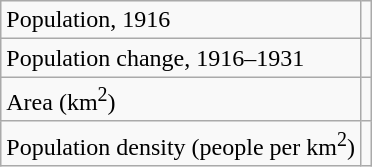<table class="wikitable">
<tr>
<td>Population, 1916</td>
<td></td>
</tr>
<tr>
<td>Population change, 1916–1931</td>
<td></td>
</tr>
<tr>
<td>Area (km<sup>2</sup>)</td>
<td></td>
</tr>
<tr>
<td>Population density (people per km<sup>2</sup>)</td>
<td></td>
</tr>
</table>
